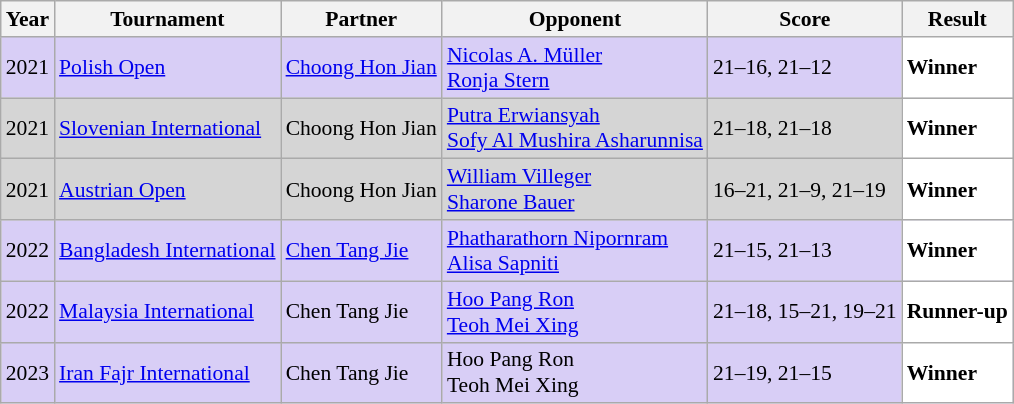<table class="sortable wikitable" style="font-size: 90%;">
<tr>
<th>Year</th>
<th>Tournament</th>
<th>Partner</th>
<th>Opponent</th>
<th>Score</th>
<th>Result</th>
</tr>
<tr bgcolor="#D8CEF6">
<td align="center">2021</td>
<td align="left"><a href='#'>Polish Open</a></td>
<td align="left"> <a href='#'>Choong Hon Jian</a></td>
<td align="left"> <a href='#'>Nicolas A. Müller</a><br> <a href='#'>Ronja Stern</a></td>
<td align="left">21–16, 21–12</td>
<td style="text-align:left; background:white"> <strong>Winner</strong></td>
</tr>
<tr style="background:#D5D5D5">
<td align="center">2021</td>
<td align="left"><a href='#'>Slovenian International</a></td>
<td align="left"> Choong Hon Jian</td>
<td align="left"> <a href='#'>Putra Erwiansyah</a><br> <a href='#'>Sofy Al Mushira Asharunnisa</a></td>
<td align="left">21–18, 21–18</td>
<td style="text-align:left; background:white"> <strong>Winner</strong></td>
</tr>
<tr style="background:#D5D5D5">
<td align="center">2021</td>
<td align="left"><a href='#'>Austrian Open</a></td>
<td align="left"> Choong Hon Jian</td>
<td align="left"> <a href='#'>William Villeger</a><br> <a href='#'>Sharone Bauer</a></td>
<td align="left">16–21, 21–9, 21–19</td>
<td style="text-align:left; background:white"> <strong>Winner</strong></td>
</tr>
<tr style="background:#D8CEF6">
<td align="center">2022</td>
<td align="left"><a href='#'>Bangladesh International</a></td>
<td align="left"> <a href='#'>Chen Tang Jie</a></td>
<td align="left"> <a href='#'>Phatharathorn Nipornram</a><br> <a href='#'>Alisa Sapniti</a></td>
<td align="left">21–15, 21–13</td>
<td style="text-align:left; background:white"> <strong>Winner</strong></td>
</tr>
<tr style="background:#D8CEF6">
<td align="center">2022</td>
<td align="left"><a href='#'>Malaysia International</a></td>
<td align="left"> Chen Tang Jie</td>
<td align="left"> <a href='#'>Hoo Pang Ron</a><br> <a href='#'>Teoh Mei Xing</a></td>
<td align="left">21–18, 15–21, 19–21</td>
<td style="text-align:left; background:white"> <strong>Runner-up</strong></td>
</tr>
<tr style="background:#D8CEF6">
<td align="center">2023</td>
<td align="left"><a href='#'>Iran Fajr International</a></td>
<td align="left"> Chen Tang Jie</td>
<td align="left"> Hoo Pang Ron<br> Teoh Mei Xing</td>
<td align="left">21–19, 21–15</td>
<td style="text-align:left; background:white"> <strong>Winner</strong></td>
</tr>
</table>
